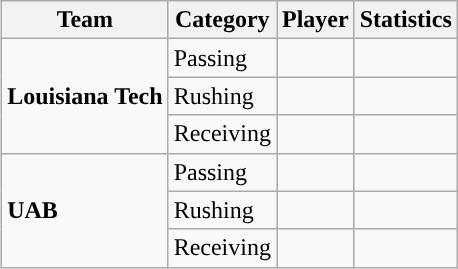<table class="wikitable" style="float: right;">
<tr>
<th>Team</th>
<th>Category</th>
<th>Player</th>
<th>Statistics</th>
</tr>
<tr>
<td rowspan=3><strong>Louisiana Tech</strong></td>
<td>Passing</td>
<td></td>
<td></td>
</tr>
<tr>
<td>Rushing</td>
<td></td>
<td></td>
</tr>
<tr>
<td>Receiving</td>
<td></td>
<td></td>
</tr>
<tr>
<td rowspan=3><strong>UAB</strong></td>
<td>Passing</td>
<td></td>
<td></td>
</tr>
<tr>
<td>Rushing</td>
<td></td>
<td></td>
</tr>
<tr>
<td>Receiving</td>
<td></td>
<td></td>
</tr>
</table>
